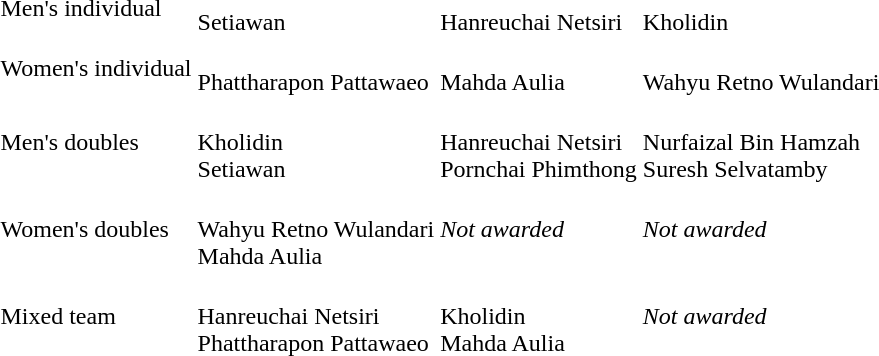<table>
<tr>
<td>Men's individual</td>
<td><br>Setiawan</td>
<td><br>Hanreuchai Netsiri</td>
<td><br>Kholidin</td>
</tr>
<tr>
<td>Women's individual</td>
<td><br>Phattharapon Pattawaeo</td>
<td><br>Mahda Aulia</td>
<td><br>Wahyu Retno Wulandari</td>
</tr>
<tr>
<td>Men's doubles</td>
<td><br>Kholidin<br>Setiawan</td>
<td><br>Hanreuchai Netsiri<br>Pornchai Phimthong</td>
<td><br>Nurfaizal Bin Hamzah<br>Suresh Selvatamby</td>
</tr>
<tr>
<td>Women's doubles</td>
<td><br>Wahyu Retno Wulandari<br>Mahda Aulia</td>
<td><em>Not awarded</em></td>
<td><em>Not awarded</em></td>
</tr>
<tr>
<td>Mixed team</td>
<td><br>Hanreuchai Netsiri<br>Phattharapon Pattawaeo</td>
<td><br>Kholidin<br>Mahda Aulia</td>
<td><em>Not awarded</em></td>
</tr>
</table>
